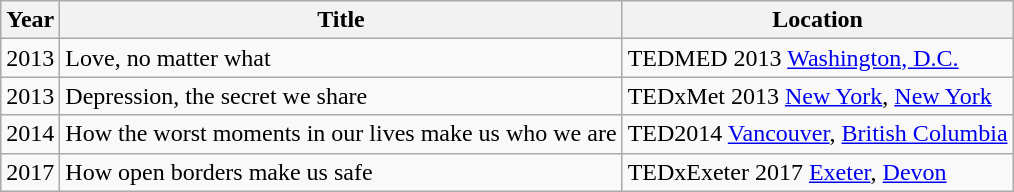<table class="wikitable sortable">
<tr>
<th>Year</th>
<th>Title</th>
<th>Location</th>
</tr>
<tr>
<td>2013</td>
<td>Love, no matter what</td>
<td>TEDMED 2013 <a href='#'>Washington, D.C.</a></td>
</tr>
<tr>
<td>2013</td>
<td>Depression, the secret we share</td>
<td>TEDxMet 2013 <a href='#'>New York</a>, <a href='#'>New York</a></td>
</tr>
<tr>
<td>2014</td>
<td>How the worst moments in our lives make us who we are</td>
<td>TED2014 <a href='#'>Vancouver</a>, <a href='#'>British Columbia</a></td>
</tr>
<tr>
<td>2017</td>
<td>How open borders make us safe</td>
<td>TEDxExeter 2017 <a href='#'>Exeter</a>, <a href='#'>Devon</a></td>
</tr>
</table>
